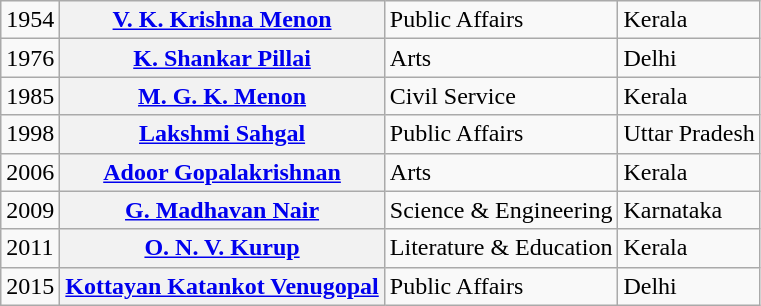<table class="wikitable sortable">
<tr>
<td>1954</td>
<th><a href='#'>V. K. Krishna Menon</a></th>
<td>Public Affairs</td>
<td>Kerala</td>
</tr>
<tr>
<td>1976</td>
<th><a href='#'>K. Shankar Pillai</a></th>
<td>Arts</td>
<td>Delhi</td>
</tr>
<tr>
<td>1985</td>
<th><a href='#'>M. G. K. Menon</a></th>
<td>Civil Service</td>
<td>Kerala</td>
</tr>
<tr>
<td>1998</td>
<th><a href='#'>Lakshmi Sahgal</a></th>
<td>Public Affairs</td>
<td>Uttar Pradesh</td>
</tr>
<tr>
<td>2006</td>
<th><a href='#'>Adoor Gopalakrishnan</a></th>
<td>Arts</td>
<td>Kerala</td>
</tr>
<tr>
<td>2009</td>
<th><a href='#'>G. Madhavan Nair</a></th>
<td>Science & Engineering</td>
<td>Karnataka</td>
</tr>
<tr>
<td>2011</td>
<th><a href='#'>O. N. V. Kurup</a></th>
<td>Literature & Education</td>
<td>Kerala</td>
</tr>
<tr>
<td>2015</td>
<th><a href='#'>Kottayan Katankot Venugopal</a></th>
<td>Public Affairs</td>
<td>Delhi</td>
</tr>
</table>
